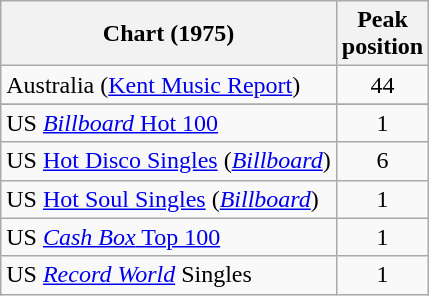<table class="wikitable sortable">
<tr>
<th>Chart (1975)</th>
<th>Peak<br>position</th>
</tr>
<tr>
<td>Australia (<a href='#'>Kent Music Report</a>)</td>
<td align="center">44</td>
</tr>
<tr>
</tr>
<tr>
</tr>
<tr>
</tr>
<tr>
</tr>
<tr>
</tr>
<tr>
<td>US <a href='#'><em>Billboard</em> Hot 100</a></td>
<td align="center">1</td>
</tr>
<tr>
<td>US <a href='#'>Hot Disco Singles</a> (<em><a href='#'>Billboard</a></em>)</td>
<td align="center">6</td>
</tr>
<tr>
<td>US <a href='#'>Hot Soul Singles</a> (<em><a href='#'>Billboard</a></em>)</td>
<td align="center">1</td>
</tr>
<tr>
<td>US <a href='#'><em>Cash Box</em> Top 100</a></td>
<td align="center">1</td>
</tr>
<tr>
<td>US <em><a href='#'>Record World</a></em> Singles</td>
<td align="center">1</td>
</tr>
</table>
